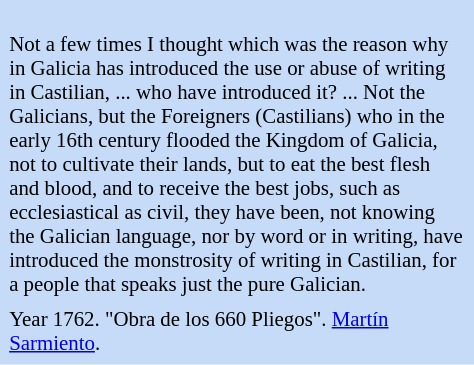<table class="toccolours" style="float: right; margin-left: 1em; margin-right: 1em; font-size: 87%; background:#c6dbf7; color:black; width:23em; max-width: 25%;" cellspacing="5">
<tr>
<td style="text-align: left;"><br>Not a few times I thought which was the reason why in Galicia has introduced the use or abuse of writing in Castilian, ... who have introduced it? ... Not the Galicians, but the Foreigners (Castilians) who in the early 16th century flooded the Kingdom of Galicia, not to cultivate their lands, but to eat the best flesh and blood, and to receive the best jobs, such as ecclesiastical as civil, they have been, not knowing the Galician language, nor by word or in writing, have introduced the monstrosity of writing in Castilian, for a people that speaks just the pure Galician.</td>
</tr>
<tr>
<td style="text-align: left;">Year 1762. "Obra de los 660 Pliegos". <a href='#'>Martín Sarmiento</a>.</td>
</tr>
</table>
